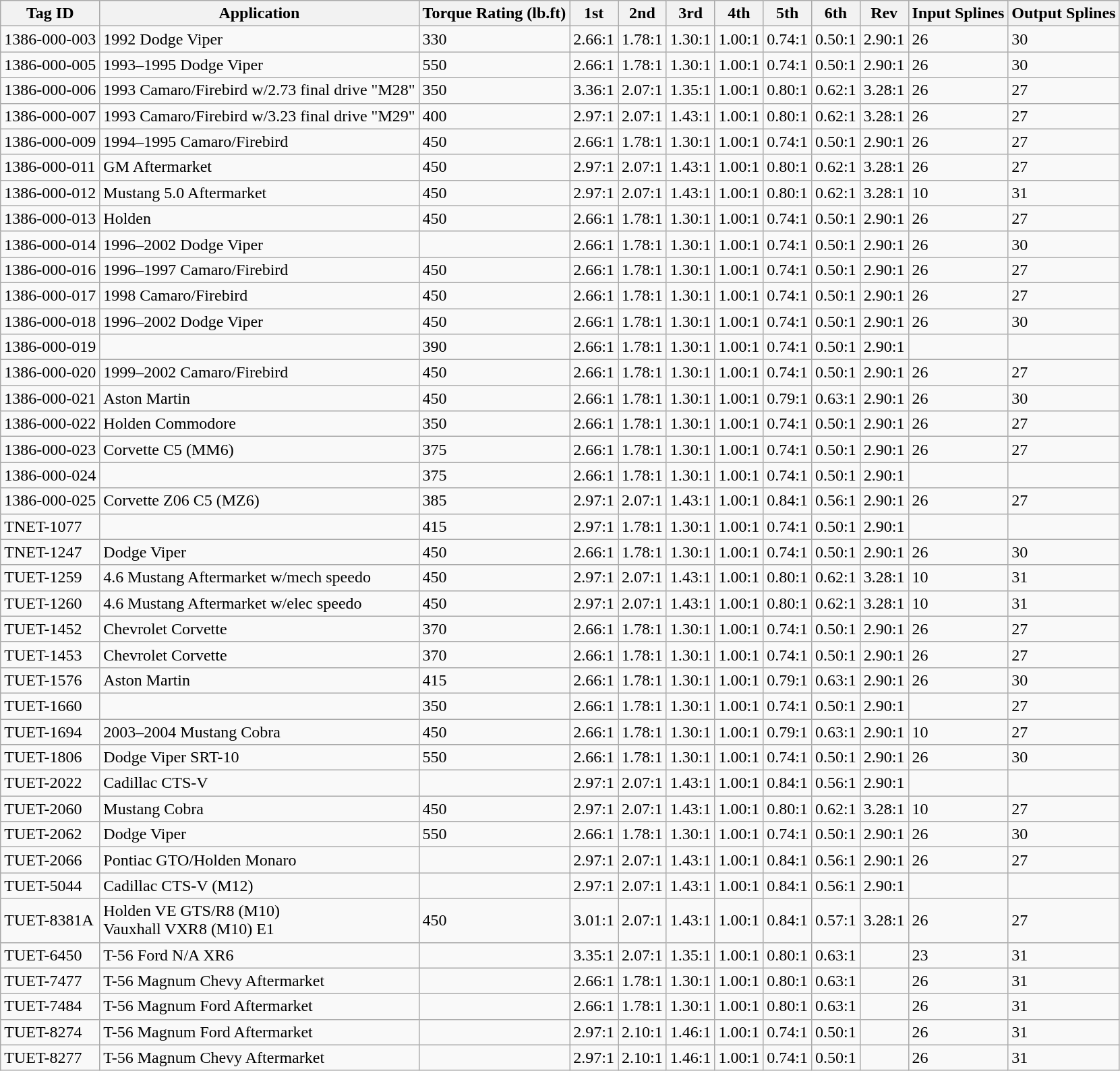<table class=wikitable>
<tr>
<th>Tag ID</th>
<th>Application</th>
<th>Torque Rating (lb.ft)</th>
<th>1st</th>
<th>2nd</th>
<th>3rd</th>
<th>4th</th>
<th>5th</th>
<th>6th</th>
<th>Rev</th>
<th>Input Splines</th>
<th>Output Splines</th>
</tr>
<tr>
<td>1386-000-003</td>
<td>1992 Dodge Viper</td>
<td>330</td>
<td>2.66:1</td>
<td>1.78:1</td>
<td>1.30:1</td>
<td>1.00:1</td>
<td>0.74:1</td>
<td>0.50:1</td>
<td>2.90:1</td>
<td>26</td>
<td>30</td>
</tr>
<tr>
<td>1386-000-005</td>
<td>1993–1995 Dodge Viper</td>
<td>550</td>
<td>2.66:1</td>
<td>1.78:1</td>
<td>1.30:1</td>
<td>1.00:1</td>
<td>0.74:1</td>
<td>0.50:1</td>
<td>2.90:1</td>
<td>26</td>
<td>30</td>
</tr>
<tr>
<td>1386-000-006</td>
<td>1993 Camaro/Firebird w/2.73 final drive "M28"</td>
<td>350</td>
<td>3.36:1</td>
<td>2.07:1</td>
<td>1.35:1</td>
<td>1.00:1</td>
<td>0.80:1</td>
<td>0.62:1</td>
<td>3.28:1</td>
<td>26</td>
<td>27</td>
</tr>
<tr>
<td>1386-000-007</td>
<td>1993 Camaro/Firebird w/3.23 final drive "M29"</td>
<td>400</td>
<td>2.97:1</td>
<td>2.07:1</td>
<td>1.43:1</td>
<td>1.00:1</td>
<td>0.80:1</td>
<td>0.62:1</td>
<td>3.28:1</td>
<td>26</td>
<td>27</td>
</tr>
<tr>
<td>1386-000-009</td>
<td>1994–1995 Camaro/Firebird</td>
<td>450</td>
<td>2.66:1</td>
<td>1.78:1</td>
<td>1.30:1</td>
<td>1.00:1</td>
<td>0.74:1</td>
<td>0.50:1</td>
<td>2.90:1</td>
<td>26</td>
<td>27</td>
</tr>
<tr>
<td>1386-000-011</td>
<td>GM Aftermarket</td>
<td>450</td>
<td>2.97:1</td>
<td>2.07:1</td>
<td>1.43:1</td>
<td>1.00:1</td>
<td>0.80:1</td>
<td>0.62:1</td>
<td>3.28:1</td>
<td>26</td>
<td>27</td>
</tr>
<tr>
<td>1386-000-012</td>
<td>Mustang 5.0 Aftermarket</td>
<td>450</td>
<td>2.97:1</td>
<td>2.07:1</td>
<td>1.43:1</td>
<td>1.00:1</td>
<td>0.80:1</td>
<td>0.62:1</td>
<td>3.28:1</td>
<td>10</td>
<td>31</td>
</tr>
<tr>
<td>1386-000-013</td>
<td>Holden</td>
<td>450</td>
<td>2.66:1</td>
<td>1.78:1</td>
<td>1.30:1</td>
<td>1.00:1</td>
<td>0.74:1</td>
<td>0.50:1</td>
<td>2.90:1</td>
<td>26</td>
<td>27</td>
</tr>
<tr>
<td>1386-000-014</td>
<td>1996–2002 Dodge Viper</td>
<td></td>
<td>2.66:1</td>
<td>1.78:1</td>
<td>1.30:1</td>
<td>1.00:1</td>
<td>0.74:1</td>
<td>0.50:1</td>
<td>2.90:1</td>
<td>26</td>
<td>30</td>
</tr>
<tr>
<td>1386-000-016</td>
<td>1996–1997 Camaro/Firebird</td>
<td>450</td>
<td>2.66:1</td>
<td>1.78:1</td>
<td>1.30:1</td>
<td>1.00:1</td>
<td>0.74:1</td>
<td>0.50:1</td>
<td>2.90:1</td>
<td>26</td>
<td>27</td>
</tr>
<tr>
<td>1386-000-017</td>
<td>1998 Camaro/Firebird</td>
<td>450</td>
<td>2.66:1</td>
<td>1.78:1</td>
<td>1.30:1</td>
<td>1.00:1</td>
<td>0.74:1</td>
<td>0.50:1</td>
<td>2.90:1</td>
<td>26</td>
<td>27</td>
</tr>
<tr>
<td>1386-000-018</td>
<td>1996–2002 Dodge Viper</td>
<td>450</td>
<td>2.66:1</td>
<td>1.78:1</td>
<td>1.30:1</td>
<td>1.00:1</td>
<td>0.74:1</td>
<td>0.50:1</td>
<td>2.90:1</td>
<td>26</td>
<td>30</td>
</tr>
<tr>
<td>1386-000-019</td>
<td></td>
<td>390</td>
<td>2.66:1</td>
<td>1.78:1</td>
<td>1.30:1</td>
<td>1.00:1</td>
<td>0.74:1</td>
<td>0.50:1</td>
<td>2.90:1</td>
<td></td>
<td></td>
</tr>
<tr>
<td>1386-000-020</td>
<td>1999–2002 Camaro/Firebird</td>
<td>450</td>
<td>2.66:1</td>
<td>1.78:1</td>
<td>1.30:1</td>
<td>1.00:1</td>
<td>0.74:1</td>
<td>0.50:1</td>
<td>2.90:1</td>
<td>26</td>
<td>27</td>
</tr>
<tr>
<td>1386-000-021</td>
<td>Aston Martin</td>
<td>450</td>
<td>2.66:1</td>
<td>1.78:1</td>
<td>1.30:1</td>
<td>1.00:1</td>
<td>0.79:1</td>
<td>0.63:1</td>
<td>2.90:1</td>
<td>26</td>
<td>30</td>
</tr>
<tr>
<td>1386-000-022</td>
<td>Holden Commodore</td>
<td>350</td>
<td>2.66:1</td>
<td>1.78:1</td>
<td>1.30:1</td>
<td>1.00:1</td>
<td>0.74:1</td>
<td>0.50:1</td>
<td>2.90:1</td>
<td>26</td>
<td>27</td>
</tr>
<tr>
<td>1386-000-023</td>
<td>Corvette C5 (MM6)</td>
<td>375</td>
<td>2.66:1</td>
<td>1.78:1</td>
<td>1.30:1</td>
<td>1.00:1</td>
<td>0.74:1</td>
<td>0.50:1</td>
<td>2.90:1</td>
<td>26</td>
<td>27</td>
</tr>
<tr>
<td>1386-000-024</td>
<td></td>
<td>375</td>
<td>2.66:1</td>
<td>1.78:1</td>
<td>1.30:1</td>
<td>1.00:1</td>
<td>0.74:1</td>
<td>0.50:1</td>
<td>2.90:1</td>
<td></td>
<td></td>
</tr>
<tr>
<td>1386-000-025</td>
<td>Corvette Z06 C5 (MZ6)</td>
<td>385</td>
<td>2.97:1</td>
<td>2.07:1</td>
<td>1.43:1</td>
<td>1.00:1</td>
<td>0.84:1</td>
<td>0.56:1</td>
<td>2.90:1</td>
<td>26</td>
<td>27</td>
</tr>
<tr>
<td>TNET-1077</td>
<td></td>
<td>415</td>
<td>2.97:1</td>
<td>1.78:1</td>
<td>1.30:1</td>
<td>1.00:1</td>
<td>0.74:1</td>
<td>0.50:1</td>
<td>2.90:1</td>
<td></td>
<td></td>
</tr>
<tr>
<td>TNET-1247</td>
<td>Dodge Viper</td>
<td>450</td>
<td>2.66:1</td>
<td>1.78:1</td>
<td>1.30:1</td>
<td>1.00:1</td>
<td>0.74:1</td>
<td>0.50:1</td>
<td>2.90:1</td>
<td>26</td>
<td>30</td>
</tr>
<tr>
<td>TUET-1259</td>
<td>4.6 Mustang Aftermarket w/mech speedo</td>
<td>450</td>
<td>2.97:1</td>
<td>2.07:1</td>
<td>1.43:1</td>
<td>1.00:1</td>
<td>0.80:1</td>
<td>0.62:1</td>
<td>3.28:1</td>
<td>10</td>
<td>31</td>
</tr>
<tr>
<td>TUET-1260</td>
<td>4.6 Mustang Aftermarket w/elec speedo</td>
<td>450</td>
<td>2.97:1</td>
<td>2.07:1</td>
<td>1.43:1</td>
<td>1.00:1</td>
<td>0.80:1</td>
<td>0.62:1</td>
<td>3.28:1</td>
<td>10</td>
<td>31</td>
</tr>
<tr>
<td>TUET-1452</td>
<td>Chevrolet Corvette</td>
<td>370</td>
<td>2.66:1</td>
<td>1.78:1</td>
<td>1.30:1</td>
<td>1.00:1</td>
<td>0.74:1</td>
<td>0.50:1</td>
<td>2.90:1</td>
<td>26</td>
<td>27</td>
</tr>
<tr>
<td>TUET-1453</td>
<td>Chevrolet Corvette</td>
<td>370</td>
<td>2.66:1</td>
<td>1.78:1</td>
<td>1.30:1</td>
<td>1.00:1</td>
<td>0.74:1</td>
<td>0.50:1</td>
<td>2.90:1</td>
<td>26</td>
<td>27</td>
</tr>
<tr>
<td>TUET-1576</td>
<td>Aston Martin</td>
<td>415</td>
<td>2.66:1</td>
<td>1.78:1</td>
<td>1.30:1</td>
<td>1.00:1</td>
<td>0.79:1</td>
<td>0.63:1</td>
<td>2.90:1</td>
<td>26</td>
<td>30</td>
</tr>
<tr>
<td>TUET-1660</td>
<td></td>
<td>350</td>
<td>2.66:1</td>
<td>1.78:1</td>
<td>1.30:1</td>
<td>1.00:1</td>
<td>0.74:1</td>
<td>0.50:1</td>
<td>2.90:1</td>
<td></td>
<td>27</td>
</tr>
<tr>
<td>TUET-1694</td>
<td>2003–2004 Mustang Cobra</td>
<td>450</td>
<td>2.66:1</td>
<td>1.78:1</td>
<td>1.30:1</td>
<td>1.00:1</td>
<td>0.79:1</td>
<td>0.63:1</td>
<td>2.90:1</td>
<td>10</td>
<td>27</td>
</tr>
<tr>
<td>TUET-1806</td>
<td>Dodge Viper SRT-10</td>
<td>550</td>
<td>2.66:1</td>
<td>1.78:1</td>
<td>1.30:1</td>
<td>1.00:1</td>
<td>0.74:1</td>
<td>0.50:1</td>
<td>2.90:1</td>
<td>26</td>
<td>30</td>
</tr>
<tr>
<td>TUET-2022</td>
<td>Cadillac CTS-V</td>
<td></td>
<td>2.97:1</td>
<td>2.07:1</td>
<td>1.43:1</td>
<td>1.00:1</td>
<td>0.84:1</td>
<td>0.56:1</td>
<td>2.90:1</td>
<td></td>
<td></td>
</tr>
<tr>
<td>TUET-2060</td>
<td>Mustang Cobra</td>
<td>450</td>
<td>2.97:1</td>
<td>2.07:1</td>
<td>1.43:1</td>
<td>1.00:1</td>
<td>0.80:1</td>
<td>0.62:1</td>
<td>3.28:1</td>
<td>10</td>
<td>27</td>
</tr>
<tr>
<td>TUET-2062</td>
<td>Dodge Viper</td>
<td>550</td>
<td>2.66:1</td>
<td>1.78:1</td>
<td>1.30:1</td>
<td>1.00:1</td>
<td>0.74:1</td>
<td>0.50:1</td>
<td>2.90:1</td>
<td>26</td>
<td>30</td>
</tr>
<tr>
<td>TUET-2066</td>
<td>Pontiac GTO/Holden Monaro</td>
<td></td>
<td>2.97:1</td>
<td>2.07:1</td>
<td>1.43:1</td>
<td>1.00:1</td>
<td>0.84:1</td>
<td>0.56:1</td>
<td>2.90:1</td>
<td>26</td>
<td>27</td>
</tr>
<tr>
<td>TUET-5044</td>
<td>Cadillac CTS-V (M12)</td>
<td></td>
<td>2.97:1</td>
<td>2.07:1</td>
<td>1.43:1</td>
<td>1.00:1</td>
<td>0.84:1</td>
<td>0.56:1</td>
<td>2.90:1</td>
<td></td>
<td></td>
</tr>
<tr>
<td>TUET-8381A</td>
<td>Holden VE GTS/R8 (M10)<br>Vauxhall VXR8 (M10) E1</td>
<td>450</td>
<td>3.01:1</td>
<td>2.07:1</td>
<td>1.43:1</td>
<td>1.00:1</td>
<td>0.84:1</td>
<td>0.57:1</td>
<td>3.28:1</td>
<td>26</td>
<td>27</td>
</tr>
<tr>
<td>TUET-6450</td>
<td>T-56 Ford N/A XR6</td>
<td></td>
<td>3.35:1</td>
<td>2.07:1</td>
<td>1.35:1</td>
<td>1.00:1</td>
<td>0.80:1</td>
<td>0.63:1</td>
<td></td>
<td>23</td>
<td>31</td>
</tr>
<tr>
<td>TUET-7477</td>
<td>T-56 Magnum Chevy Aftermarket</td>
<td></td>
<td>2.66:1</td>
<td>1.78:1</td>
<td>1.30:1</td>
<td>1.00:1</td>
<td>0.80:1</td>
<td>0.63:1</td>
<td></td>
<td>26</td>
<td>31</td>
</tr>
<tr>
<td>TUET-7484</td>
<td>T-56 Magnum Ford Aftermarket</td>
<td></td>
<td>2.66:1</td>
<td>1.78:1</td>
<td>1.30:1</td>
<td>1.00:1</td>
<td>0.80:1</td>
<td>0.63:1</td>
<td></td>
<td>26</td>
<td>31</td>
</tr>
<tr>
<td>TUET-8274</td>
<td>T-56 Magnum Ford Aftermarket</td>
<td></td>
<td>2.97:1</td>
<td>2.10:1</td>
<td>1.46:1</td>
<td>1.00:1</td>
<td>0.74:1</td>
<td>0.50:1</td>
<td></td>
<td>26</td>
<td>31</td>
</tr>
<tr>
<td>TUET-8277</td>
<td>T-56 Magnum Chevy Aftermarket</td>
<td></td>
<td>2.97:1</td>
<td>2.10:1</td>
<td>1.46:1</td>
<td>1.00:1</td>
<td>0.74:1</td>
<td>0.50:1</td>
<td></td>
<td>26</td>
<td>31</td>
</tr>
</table>
